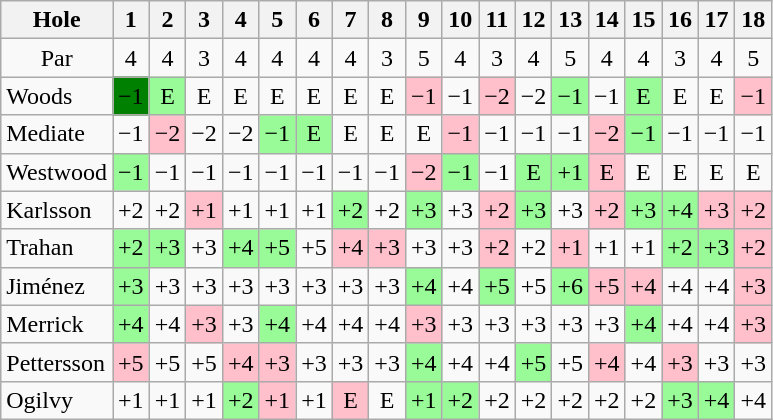<table class="wikitable" style="text-align:center">
<tr>
<th>Hole</th>
<th> 1 </th>
<th> 2 </th>
<th> 3 </th>
<th> 4 </th>
<th> 5 </th>
<th> 6 </th>
<th> 7 </th>
<th> 8 </th>
<th> 9 </th>
<th>10</th>
<th>11</th>
<th>12</th>
<th>13</th>
<th>14</th>
<th>15</th>
<th>16</th>
<th>17</th>
<th>18</th>
</tr>
<tr>
<td>Par</td>
<td>4</td>
<td>4</td>
<td>3</td>
<td>4</td>
<td>4</td>
<td>4</td>
<td>4</td>
<td>3</td>
<td>5</td>
<td>4</td>
<td>3</td>
<td>4</td>
<td>5</td>
<td>4</td>
<td>4</td>
<td>3</td>
<td>4</td>
<td>5</td>
</tr>
<tr>
<td align=left> Woods</td>
<td style="background: Green;">−1</td>
<td style="background: PaleGreen;">E</td>
<td>E</td>
<td>E</td>
<td>E</td>
<td>E</td>
<td>E</td>
<td>E</td>
<td style="background: Pink;">−1</td>
<td>−1</td>
<td style="background: Pink;">−2</td>
<td>−2</td>
<td style="background: PaleGreen;">−1</td>
<td>−1</td>
<td style="background: PaleGreen;">E</td>
<td>E</td>
<td>E</td>
<td style="background: Pink;">−1</td>
</tr>
<tr>
<td align=left> Mediate</td>
<td>−1</td>
<td style="background: Pink;">−2</td>
<td>−2</td>
<td>−2</td>
<td style="background: PaleGreen;">−1</td>
<td style="background: PaleGreen;">E</td>
<td>E</td>
<td>E</td>
<td>E</td>
<td style="background: Pink;">−1</td>
<td>−1</td>
<td>−1</td>
<td>−1</td>
<td style="background: Pink;">−2</td>
<td style="background: PaleGreen;">−1</td>
<td>−1</td>
<td>−1</td>
<td>−1</td>
</tr>
<tr>
<td align=left> Westwood</td>
<td style="background: PaleGreen;">−1</td>
<td>−1</td>
<td>−1</td>
<td>−1</td>
<td>−1</td>
<td>−1</td>
<td>−1</td>
<td>−1</td>
<td style="background: Pink;">−2</td>
<td style="background: PaleGreen;">−1</td>
<td>−1</td>
<td style="background: PaleGreen;">E</td>
<td style="background: PaleGreen;">+1</td>
<td style="background: Pink;">E</td>
<td>E</td>
<td>E</td>
<td>E</td>
<td>E</td>
</tr>
<tr>
<td align=left> Karlsson</td>
<td>+2</td>
<td>+2</td>
<td style="background: Pink;">+1</td>
<td>+1</td>
<td>+1</td>
<td>+1</td>
<td style="background: PaleGreen;">+2</td>
<td>+2</td>
<td style="background: PaleGreen;">+3</td>
<td>+3</td>
<td style="background: Pink;">+2</td>
<td style="background: PaleGreen;">+3</td>
<td>+3</td>
<td style="background: Pink;">+2</td>
<td style="background: PaleGreen;">+3</td>
<td style="background: PaleGreen;">+4</td>
<td style="background: Pink;">+3</td>
<td style="background: Pink;">+2</td>
</tr>
<tr>
<td align=left> Trahan</td>
<td style="background: PaleGreen;">+2</td>
<td style="background: PaleGreen;">+3</td>
<td>+3</td>
<td style="background: PaleGreen;">+4</td>
<td style="background: PaleGreen;">+5</td>
<td>+5</td>
<td style="background: Pink;">+4</td>
<td style="background: Pink;">+3</td>
<td>+3</td>
<td>+3</td>
<td style="background: Pink;">+2</td>
<td>+2</td>
<td style="background: Pink;">+1</td>
<td>+1</td>
<td>+1</td>
<td style="background: PaleGreen;">+2</td>
<td style="background: PaleGreen;">+3</td>
<td style="background: Pink;">+2</td>
</tr>
<tr>
<td align=left> Jiménez</td>
<td style="background: PaleGreen;">+3</td>
<td>+3</td>
<td>+3</td>
<td>+3</td>
<td>+3</td>
<td>+3</td>
<td>+3</td>
<td>+3</td>
<td style="background: PaleGreen;">+4</td>
<td>+4</td>
<td style="background: PaleGreen;">+5</td>
<td>+5</td>
<td style="background: PaleGreen;">+6</td>
<td style="background: Pink;">+5</td>
<td style="background: Pink;">+4</td>
<td>+4</td>
<td>+4</td>
<td style="background: Pink;">+3</td>
</tr>
<tr>
<td align=left> Merrick</td>
<td style="background: PaleGreen;">+4</td>
<td>+4</td>
<td style="background: Pink;">+3</td>
<td>+3</td>
<td style="background: PaleGreen;">+4</td>
<td>+4</td>
<td>+4</td>
<td>+4</td>
<td style="background: Pink;">+3</td>
<td>+3</td>
<td>+3</td>
<td>+3</td>
<td>+3</td>
<td>+3</td>
<td style="background: PaleGreen;">+4</td>
<td>+4</td>
<td>+4</td>
<td style="background: Pink;">+3</td>
</tr>
<tr>
<td align=left> Pettersson</td>
<td style="background: Pink;">+5</td>
<td>+5</td>
<td>+5</td>
<td style="background: Pink;">+4</td>
<td style="background: Pink;">+3</td>
<td>+3</td>
<td>+3</td>
<td>+3</td>
<td style="background: PaleGreen;">+4</td>
<td>+4</td>
<td>+4</td>
<td style="background: PaleGreen;">+5</td>
<td>+5</td>
<td style="background: Pink;">+4</td>
<td>+4</td>
<td style="background: Pink;">+3</td>
<td>+3</td>
<td>+3</td>
</tr>
<tr>
<td align=left> Ogilvy</td>
<td>+1</td>
<td>+1</td>
<td>+1</td>
<td style="background: PaleGreen;">+2</td>
<td style="background: Pink;">+1</td>
<td>+1</td>
<td style="background: Pink;">E</td>
<td>E</td>
<td style="background: PaleGreen;">+1</td>
<td style="background: PaleGreen;">+2</td>
<td>+2</td>
<td>+2</td>
<td>+2</td>
<td>+2</td>
<td>+2</td>
<td style="background: PaleGreen;">+3</td>
<td style="background: PaleGreen;">+4</td>
<td>+4</td>
</tr>
</table>
